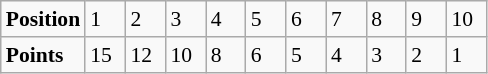<table class="wikitable" style="font-size: 90%;">
<tr>
<td><strong>Position</strong></td>
<td width=20>1</td>
<td width=20>2</td>
<td width=20>3</td>
<td width=20>4</td>
<td width=20>5</td>
<td width=20>6</td>
<td width=20>7</td>
<td width=20>8</td>
<td width=20>9</td>
<td width=20>10</td>
</tr>
<tr>
<td><strong>Points</strong></td>
<td>15</td>
<td>12</td>
<td>10</td>
<td>8</td>
<td>6</td>
<td>5</td>
<td>4</td>
<td>3</td>
<td>2</td>
<td>1</td>
</tr>
</table>
